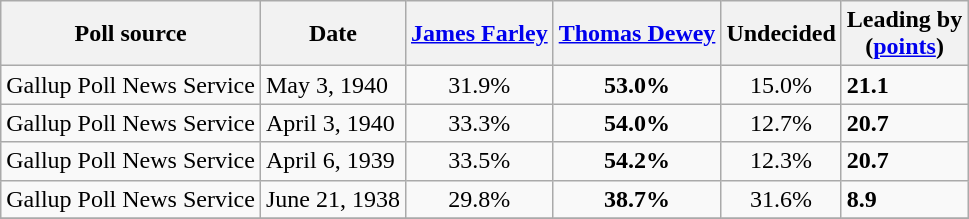<table class="wikitable sortable collapsible collapsed">
<tr>
<th>Poll source</th>
<th>Date</th>
<th><a href='#'>James Farley</a><br><small></small></th>
<th><a href='#'>Thomas Dewey</a><br><small></small></th>
<th>Undecided</th>
<th>Leading by<br>(<a href='#'>points</a>)</th>
</tr>
<tr>
<td>Gallup Poll News Service</td>
<td>May 3, 1940</td>
<td align="center">31.9%</td>
<td align="center" ><strong>53.0%</strong></td>
<td align="center">15.0%</td>
<td><strong>21.1</strong></td>
</tr>
<tr>
<td>Gallup Poll News Service</td>
<td>April 3, 1940</td>
<td align="center">33.3%</td>
<td align="center" ><strong>54.0%</strong></td>
<td align="center">12.7%</td>
<td><strong>20.7</strong></td>
</tr>
<tr>
<td>Gallup Poll News Service</td>
<td>April 6, 1939</td>
<td align="center">33.5%</td>
<td align="center" ><strong>54.2%</strong></td>
<td align="center">12.3%</td>
<td><strong>20.7</strong></td>
</tr>
<tr>
<td>Gallup Poll News Service</td>
<td>June 21, 1938</td>
<td align="center">29.8%</td>
<td align="center" ><strong>38.7%</strong></td>
<td align="center">31.6%</td>
<td><strong>8.9</strong></td>
</tr>
<tr>
</tr>
</table>
